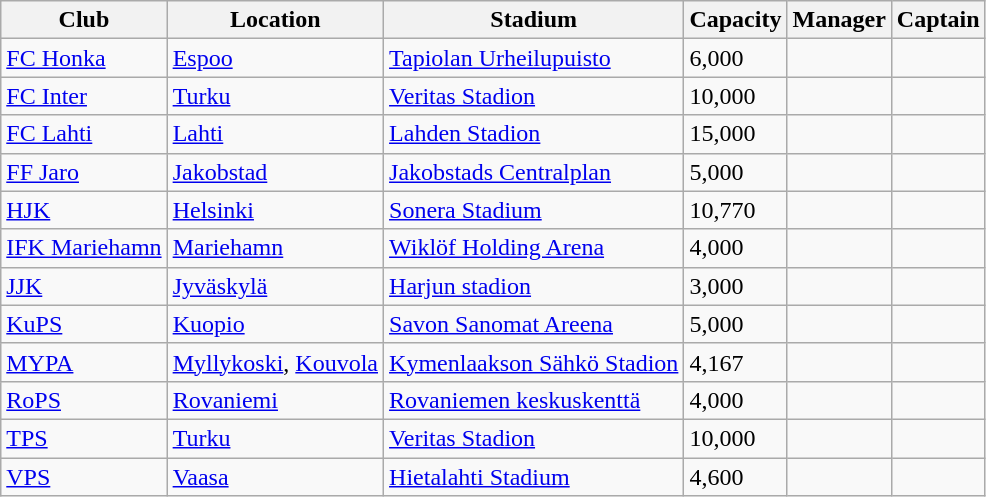<table class="wikitable sortable">
<tr>
<th>Club</th>
<th>Location</th>
<th>Stadium</th>
<th>Capacity</th>
<th>Manager</th>
<th>Captain</th>
</tr>
<tr --->
<td><a href='#'>FC Honka</a></td>
<td><a href='#'>Espoo</a></td>
<td><a href='#'>Tapiolan Urheilupuisto</a></td>
<td>6,000</td>
<td> </td>
<td> </td>
</tr>
<tr --->
<td><a href='#'>FC Inter</a></td>
<td><a href='#'>Turku</a></td>
<td><a href='#'>Veritas Stadion</a></td>
<td>10,000</td>
<td> </td>
<td> </td>
</tr>
<tr --->
<td><a href='#'>FC Lahti</a></td>
<td><a href='#'>Lahti</a></td>
<td><a href='#'>Lahden Stadion</a></td>
<td>15,000</td>
<td> </td>
<td> </td>
</tr>
<tr --->
<td><a href='#'>FF Jaro</a></td>
<td><a href='#'>Jakobstad</a></td>
<td><a href='#'>Jakobstads Centralplan</a></td>
<td>5,000</td>
<td> </td>
<td> </td>
</tr>
<tr --->
<td><a href='#'>HJK</a></td>
<td><a href='#'>Helsinki</a></td>
<td><a href='#'>Sonera Stadium</a></td>
<td>10,770</td>
<td> </td>
<td> </td>
</tr>
<tr --->
<td><a href='#'>IFK Mariehamn</a></td>
<td><a href='#'>Mariehamn</a></td>
<td><a href='#'>Wiklöf Holding Arena</a></td>
<td>4,000</td>
<td> </td>
<td> </td>
</tr>
<tr --->
<td><a href='#'>JJK</a></td>
<td><a href='#'>Jyväskylä</a></td>
<td><a href='#'>Harjun stadion</a></td>
<td>3,000</td>
<td> </td>
<td> </td>
</tr>
<tr --->
<td><a href='#'>KuPS</a></td>
<td><a href='#'>Kuopio</a></td>
<td><a href='#'>Savon Sanomat Areena</a></td>
<td>5,000</td>
<td> </td>
<td> </td>
</tr>
<tr --->
<td><a href='#'>MYPA</a></td>
<td><a href='#'>Myllykoski</a>, <a href='#'>Kouvola</a></td>
<td><a href='#'>Kymenlaakson Sähkö Stadion</a></td>
<td>4,167</td>
<td> </td>
<td> </td>
</tr>
<tr --->
<td><a href='#'>RoPS</a></td>
<td><a href='#'>Rovaniemi</a></td>
<td><a href='#'>Rovaniemen keskuskenttä</a></td>
<td>4,000</td>
<td> </td>
<td> </td>
</tr>
<tr --->
<td><a href='#'>TPS</a></td>
<td><a href='#'>Turku</a></td>
<td><a href='#'>Veritas Stadion</a></td>
<td>10,000</td>
<td> </td>
<td> </td>
</tr>
<tr --->
<td><a href='#'>VPS</a></td>
<td><a href='#'>Vaasa</a></td>
<td><a href='#'>Hietalahti Stadium</a></td>
<td>4,600</td>
<td> </td>
<td> </td>
</tr>
</table>
